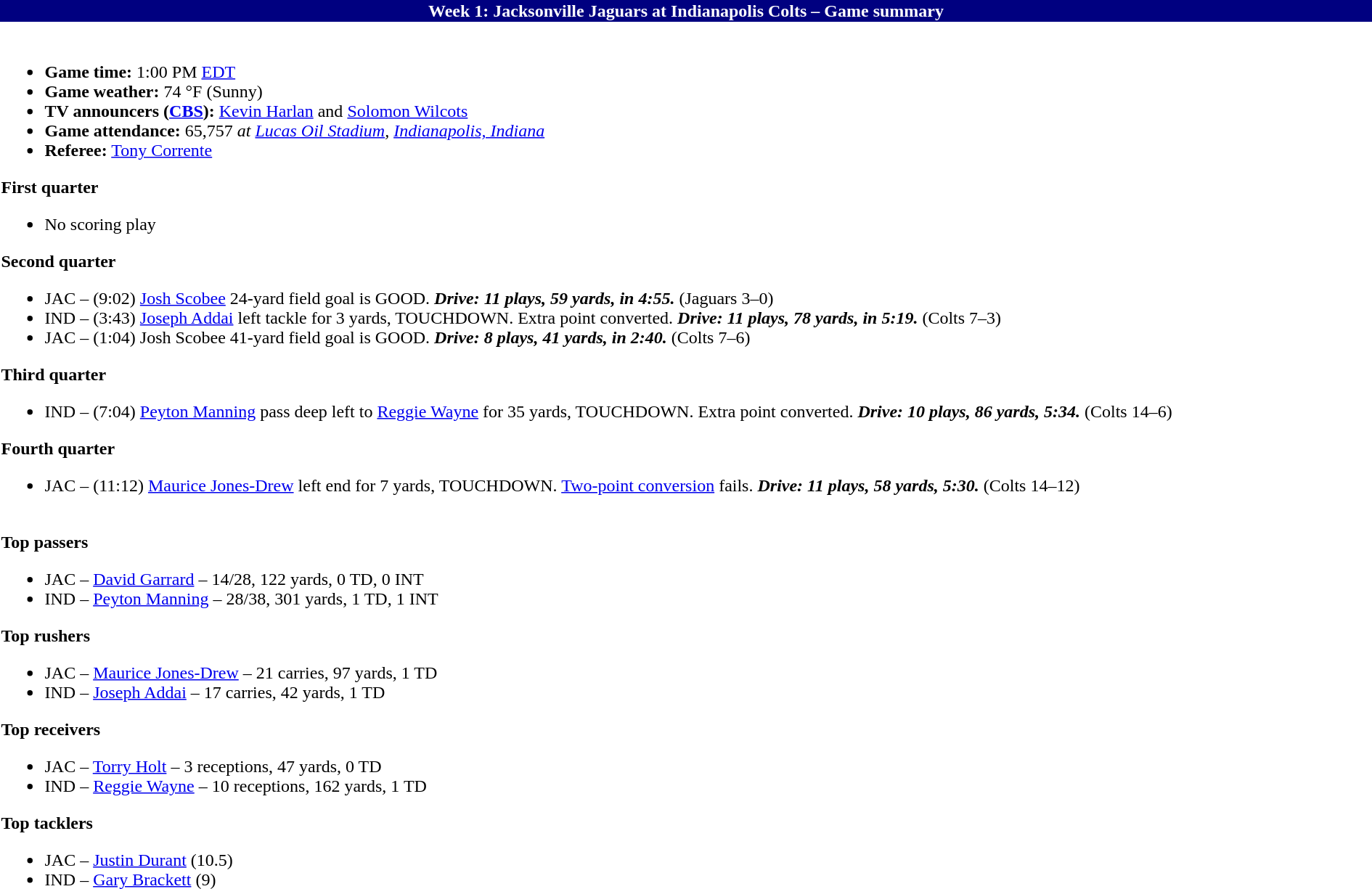<table class="toccolours"  style="width:100%; margin:auto;">
<tr>
<th style="background:navy;color:white;">Week 1: Jacksonville Jaguars at Indianapolis Colts – Game summary</th>
</tr>
<tr>
<td><br>
<ul><li><strong>Game time:</strong> 1:00 PM <a href='#'>EDT</a></li><li><strong>Game weather:</strong> 74 °F (Sunny)</li><li><strong>TV announcers (<a href='#'>CBS</a>):</strong> <a href='#'>Kevin Harlan</a> and <a href='#'>Solomon Wilcots</a></li><li><strong>Game attendance:</strong> 65,757 <em>at <a href='#'>Lucas Oil Stadium</a>, <a href='#'>Indianapolis, Indiana</a></em></li><li><strong>Referee:</strong> <a href='#'>Tony Corrente</a></li></ul><strong>First quarter</strong><ul><li>No scoring play</li></ul><strong>Second quarter</strong><ul><li>JAC – (9:02) <a href='#'>Josh Scobee</a> 24-yard field goal is GOOD. <strong><em>Drive: 11 plays, 59 yards, in 4:55.</em></strong> (Jaguars 3–0)</li><li>IND – (3:43) <a href='#'>Joseph Addai</a> left tackle for 3 yards, TOUCHDOWN. Extra point converted. <strong><em>Drive: 11 plays, 78 yards, in 5:19.</em></strong> (Colts 7–3)</li><li>JAC – (1:04) Josh Scobee 41-yard field goal is GOOD. <strong><em>Drive: 8 plays, 41 yards, in 2:40.</em></strong> (Colts 7–6)</li></ul><strong>Third quarter</strong><ul><li>IND – (7:04) <a href='#'>Peyton Manning</a> pass deep left to <a href='#'>Reggie Wayne</a> for 35 yards, TOUCHDOWN. Extra point converted. <strong><em>Drive: 10 plays, 86 yards, 5:34.</em></strong> (Colts 14–6)</li></ul><strong>Fourth quarter</strong><ul><li>JAC – (11:12) <a href='#'>Maurice Jones-Drew</a> left end for 7 yards, TOUCHDOWN. <a href='#'>Two-point conversion</a> fails. <strong><em>Drive: 11 plays, 58 yards, 5:30.</em></strong> (Colts 14–12)</li></ul>
<br><strong>Top passers</strong><ul><li>JAC – <a href='#'>David Garrard</a> – 14/28, 122 yards, 0 TD, 0 INT</li><li>IND – <a href='#'>Peyton Manning</a> – 28/38, 301 yards, 1 TD, 1 INT</li></ul><strong>Top rushers</strong><ul><li>JAC – <a href='#'>Maurice Jones-Drew</a> – 21 carries, 97 yards, 1 TD</li><li>IND – <a href='#'>Joseph Addai</a> – 17 carries, 42 yards, 1 TD</li></ul><strong>Top receivers</strong><ul><li>JAC – <a href='#'>Torry Holt</a> – 3 receptions, 47 yards, 0 TD</li><li>IND – <a href='#'>Reggie Wayne</a> – 10 receptions, 162 yards, 1 TD</li></ul><strong>Top tacklers</strong><ul><li>JAC – <a href='#'>Justin Durant</a> (10.5)</li><li>IND – <a href='#'>Gary Brackett</a> (9)</li></ul></td>
</tr>
</table>
